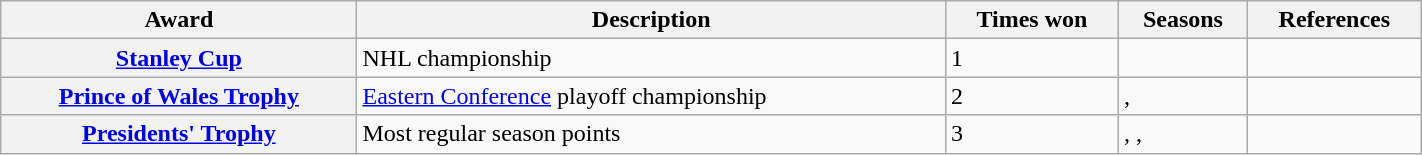<table class="wikitable" width="75%">
<tr>
<th scope="col">Award</th>
<th scope="col">Description</th>
<th scope="col">Times won</th>
<th scope="col">Seasons</th>
<th scope="col">References</th>
</tr>
<tr>
<th scope="row"><a href='#'>Stanley Cup</a></th>
<td>NHL championship</td>
<td>1</td>
<td></td>
<td></td>
</tr>
<tr>
<th scope="row"><a href='#'>Prince of Wales Trophy</a></th>
<td><a href='#'>Eastern Conference</a> playoff championship</td>
<td>2</td>
<td>, </td>
<td></td>
</tr>
<tr>
<th scope="row"><a href='#'>Presidents' Trophy</a></th>
<td>Most regular season points</td>
<td>3</td>
<td>, , </td>
<td></td>
</tr>
</table>
